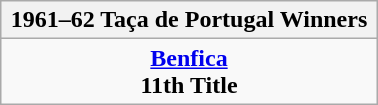<table class="wikitable" style="text-align: center; margin: 0 auto; width: 20%">
<tr>
<th>1961–62 Taça de Portugal Winners</th>
</tr>
<tr>
<td><strong><a href='#'>Benfica</a></strong><br><strong>11th Title</strong></td>
</tr>
</table>
